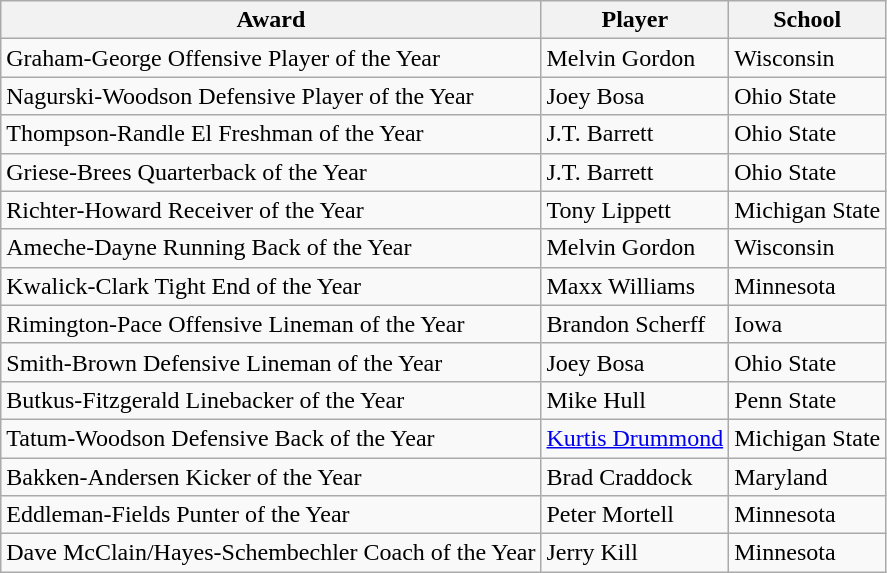<table class="wikitable sortable">
<tr>
<th>Award</th>
<th>Player</th>
<th>School</th>
</tr>
<tr>
<td>Graham-George Offensive Player of the Year</td>
<td>Melvin Gordon</td>
<td>Wisconsin</td>
</tr>
<tr>
<td>Nagurski-Woodson Defensive Player of the Year</td>
<td>Joey Bosa</td>
<td>Ohio State</td>
</tr>
<tr>
<td>Thompson-Randle El Freshman of the Year</td>
<td>J.T. Barrett</td>
<td>Ohio State</td>
</tr>
<tr>
<td>Griese-Brees Quarterback of the Year</td>
<td>J.T. Barrett</td>
<td>Ohio State</td>
</tr>
<tr>
<td>Richter-Howard Receiver of the Year</td>
<td>Tony Lippett</td>
<td>Michigan State</td>
</tr>
<tr>
<td>Ameche-Dayne Running Back of the Year</td>
<td>Melvin Gordon</td>
<td>Wisconsin</td>
</tr>
<tr>
<td>Kwalick-Clark Tight End of the Year</td>
<td>Maxx Williams</td>
<td>Minnesota</td>
</tr>
<tr>
<td>Rimington-Pace Offensive Lineman of the Year</td>
<td>Brandon Scherff</td>
<td>Iowa</td>
</tr>
<tr>
<td>Smith-Brown Defensive Lineman of the Year</td>
<td>Joey Bosa</td>
<td>Ohio State</td>
</tr>
<tr>
<td>Butkus-Fitzgerald Linebacker of the Year</td>
<td>Mike Hull</td>
<td>Penn State</td>
</tr>
<tr>
<td>Tatum-Woodson Defensive Back of the Year</td>
<td><a href='#'>Kurtis Drummond</a></td>
<td>Michigan State</td>
</tr>
<tr>
<td>Bakken-Andersen Kicker of the Year</td>
<td>Brad Craddock</td>
<td>Maryland</td>
</tr>
<tr>
<td>Eddleman-Fields Punter of the Year</td>
<td>Peter Mortell</td>
<td>Minnesota</td>
</tr>
<tr>
<td>Dave McClain/Hayes-Schembechler Coach of the Year</td>
<td>Jerry Kill</td>
<td>Minnesota</td>
</tr>
</table>
